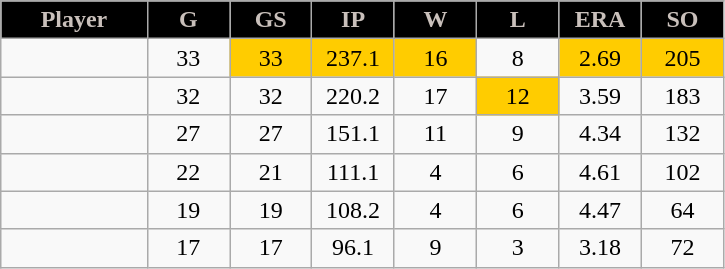<table class="wikitable sortable">
<tr>
<th style="background:#000; color:#c9c0bb; width:16%;">Player</th>
<th style="background:#000; color:#c9c0bb; width:9%;">G</th>
<th style="background:#000; color:#c9c0bb; width:9%;">GS</th>
<th style="background:#000; color:#c9c0bb; width:9%;">IP</th>
<th style="background:#000; color:#c9c0bb; width:9%;">W</th>
<th style="background:#000; color:#c9c0bb; width:9%;">L</th>
<th style="background:#000; color:#c9c0bb; width:9%;">ERA</th>
<th style="background:#000; color:#c9c0bb; width:9%;">SO</th>
</tr>
<tr style="text-align:center;">
<td></td>
<td>33</td>
<td bgcolor="#FFCC00">33</td>
<td bgcolor="#FFCC00">237.1</td>
<td bgcolor="FFCC00">16</td>
<td>8</td>
<td bgcolor="#FFCC00">2.69</td>
<td bgcolor="#FFCCOO">205</td>
</tr>
<tr style="text-align:center;">
<td></td>
<td>32</td>
<td>32</td>
<td>220.2</td>
<td>17</td>
<td bgcolor="#FFCC00">12</td>
<td>3.59</td>
<td>183</td>
</tr>
<tr style="text-align:center;">
<td></td>
<td>27</td>
<td>27</td>
<td>151.1</td>
<td>11</td>
<td>9</td>
<td>4.34</td>
<td>132</td>
</tr>
<tr style="text-align:center;">
<td></td>
<td>22</td>
<td>21</td>
<td>111.1</td>
<td>4</td>
<td>6</td>
<td>4.61</td>
<td>102</td>
</tr>
<tr style="text-align:center;">
<td></td>
<td>19</td>
<td>19</td>
<td>108.2</td>
<td>4</td>
<td>6</td>
<td>4.47</td>
<td>64</td>
</tr>
<tr style="text-align:center;">
<td></td>
<td>17</td>
<td>17</td>
<td>96.1</td>
<td>9</td>
<td>3</td>
<td>3.18</td>
<td>72</td>
</tr>
</table>
